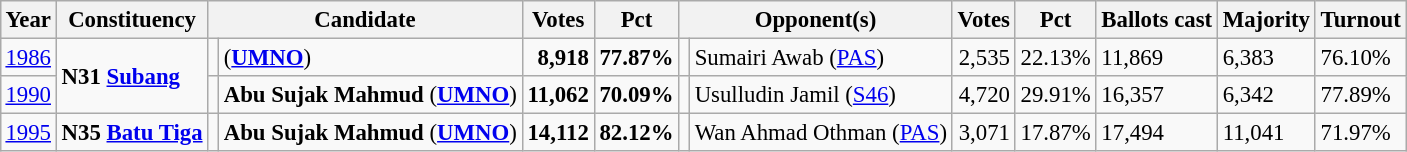<table class="wikitable" style="margin:0.5em ; font-size:95%">
<tr>
<th>Year</th>
<th>Constituency</th>
<th colspan=2>Candidate</th>
<th>Votes</th>
<th>Pct</th>
<th colspan=2>Opponent(s)</th>
<th>Votes</th>
<th>Pct</th>
<th>Ballots cast</th>
<th>Majority</th>
<th>Turnout</th>
</tr>
<tr>
<td><a href='#'>1986</a></td>
<td rowspan=2><strong>N31 <a href='#'>Subang</a></strong></td>
<td></td>
<td> (<a href='#'><strong>UMNO</strong></a>)</td>
<td align="right"><strong>8,918</strong></td>
<td><strong>77.87%</strong></td>
<td></td>
<td>Sumairi Awab (<a href='#'>PAS</a>)</td>
<td align="right">2,535</td>
<td>22.13%</td>
<td>11,869</td>
<td>6,383</td>
<td>76.10%</td>
</tr>
<tr>
<td><a href='#'>1990</a></td>
<td></td>
<td><strong>Abu Sujak Mahmud</strong> (<a href='#'><strong>UMNO</strong></a>)</td>
<td align="right"><strong>11,062</strong></td>
<td><strong>70.09%</strong></td>
<td></td>
<td>Usulludin Jamil (<a href='#'>S46</a>)</td>
<td align="right">4,720</td>
<td>29.91%</td>
<td>16,357</td>
<td>6,342</td>
<td>77.89%</td>
</tr>
<tr>
<td><a href='#'>1995</a></td>
<td><strong>N35 <a href='#'>Batu Tiga</a></strong></td>
<td></td>
<td><strong>Abu Sujak Mahmud</strong> (<a href='#'><strong>UMNO</strong></a>)</td>
<td align="right"><strong>14,112</strong></td>
<td><strong>82.12%</strong></td>
<td></td>
<td>Wan Ahmad Othman (<a href='#'>PAS</a>)</td>
<td align="right">3,071</td>
<td>17.87%</td>
<td>17,494</td>
<td>11,041</td>
<td>71.97%</td>
</tr>
</table>
